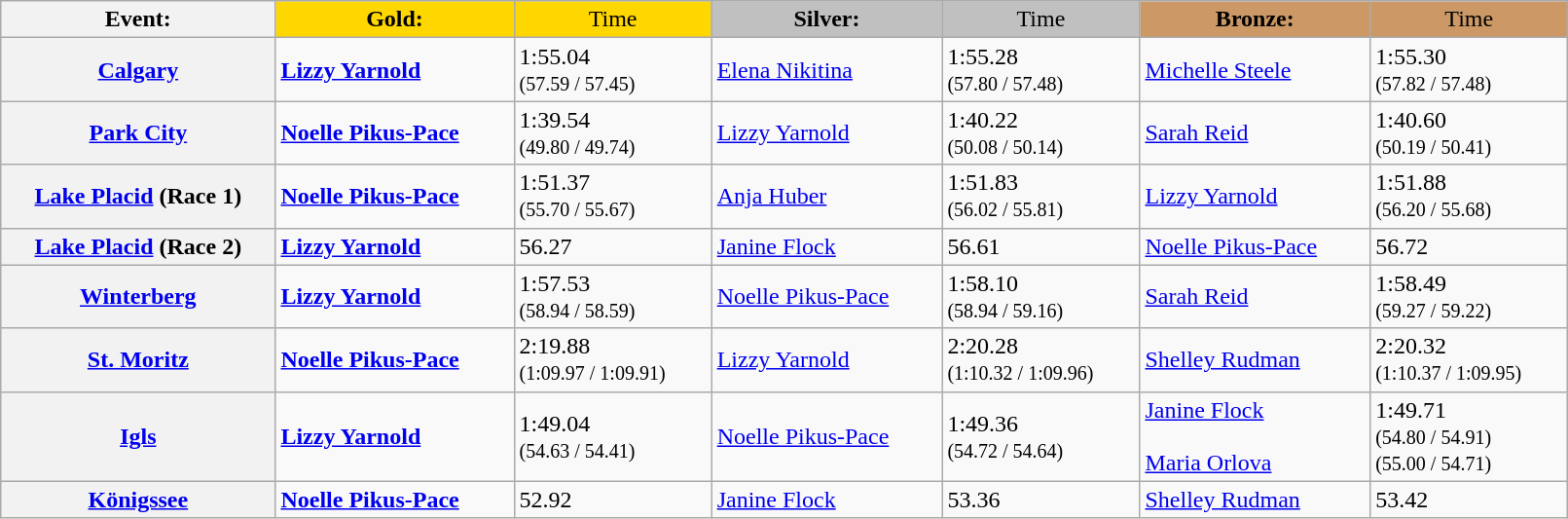<table class="wikitable plainrowheaders" width=85%>
<tr>
<th scope="col"><strong>Event:</strong></th>
<td !scope="col" align="center" bgcolor="gold"><strong>Gold:</strong></td>
<td !scope="col" align="center" bgcolor="gold">Time</td>
<td !scope="col" align="center" bgcolor="silver"><strong>Silver:</strong></td>
<td !scope="col" align="center" bgcolor="silver">Time</td>
<td !scope="col" align="center" bgcolor="CC9966"><strong>Bronze:</strong></td>
<td !scope="col" align="center" bgcolor="CC9966">Time</td>
</tr>
<tr>
<th scope="row"><a href='#'>Calgary</a></th>
<td><strong><a href='#'>Lizzy Yarnold</a></strong><br><small></small></td>
<td>1:55.04<br><small>(57.59 / 57.45)</small></td>
<td><a href='#'>Elena Nikitina</a><br><small></small></td>
<td>1:55.28<br><small>(57.80 / 57.48)</small></td>
<td><a href='#'>Michelle Steele</a><br><small></small></td>
<td>1:55.30<br><small>(57.82 / 57.48)</small></td>
</tr>
<tr>
<th scope="row"><a href='#'>Park City</a></th>
<td><strong><a href='#'>Noelle Pikus-Pace</a></strong><br><small></small></td>
<td>1:39.54<br><small>(49.80 / 49.74)</small></td>
<td><a href='#'>Lizzy Yarnold</a><br><small></small></td>
<td>1:40.22<br><small>(50.08 / 50.14)</small></td>
<td><a href='#'>Sarah Reid</a><br><small></small></td>
<td>1:40.60<br><small>(50.19 / 50.41)</small></td>
</tr>
<tr>
<th scope="row"><a href='#'>Lake Placid</a> (Race 1)</th>
<td><strong><a href='#'>Noelle Pikus-Pace</a></strong><br><small></small></td>
<td>1:51.37<br><small>(55.70 / 55.67)</small></td>
<td><a href='#'>Anja Huber</a><br><small></small></td>
<td>1:51.83<br><small>(56.02 / 55.81)</small></td>
<td><a href='#'>Lizzy Yarnold</a><br><small></small></td>
<td>1:51.88<br><small>(56.20 / 55.68)</small></td>
</tr>
<tr>
<th scope="row"><a href='#'>Lake Placid</a> (Race 2)</th>
<td><strong><a href='#'>Lizzy Yarnold</a></strong><br><small></small></td>
<td>56.27</td>
<td><a href='#'>Janine Flock</a><br><small></small></td>
<td>56.61</td>
<td><a href='#'>Noelle Pikus-Pace</a><br><small></small></td>
<td>56.72</td>
</tr>
<tr>
<th scope="row"><a href='#'>Winterberg</a></th>
<td><strong><a href='#'>Lizzy Yarnold</a></strong><br><small></small></td>
<td>1:57.53<br><small>(58.94 / 58.59)</small></td>
<td><a href='#'>Noelle Pikus-Pace</a><br><small></small></td>
<td>1:58.10<br><small>(58.94 / 59.16)</small></td>
<td><a href='#'>Sarah Reid</a><br><small></small></td>
<td>1:58.49<br><small>(59.27 / 59.22)</small></td>
</tr>
<tr>
<th scope="row"><a href='#'>St. Moritz</a></th>
<td><strong><a href='#'>Noelle Pikus-Pace</a></strong><br><small></small></td>
<td>2:19.88<br><small>(1:09.97 / 1:09.91)</small></td>
<td><a href='#'>Lizzy Yarnold</a><br><small></small></td>
<td>2:20.28<br><small>(1:10.32 / 1:09.96)</small></td>
<td><a href='#'>Shelley Rudman</a><br><small></small></td>
<td>2:20.32<br><small>(1:10.37 / 1:09.95)</small></td>
</tr>
<tr>
<th scope="row"><a href='#'>Igls</a></th>
<td><strong><a href='#'>Lizzy Yarnold</a></strong><br><small></small></td>
<td>1:49.04<br><small>(54.63 / 54.41)</small></td>
<td><a href='#'>Noelle Pikus-Pace</a><br><small></small></td>
<td>1:49.36<br><small>(54.72 / 54.64)</small></td>
<td><a href='#'>Janine Flock</a><br><small></small> <br><a href='#'>Maria Orlova</a><br><small></small></td>
<td>1:49.71<br><small>(54.80 / 54.91)</small><br><small>(55.00 / 54.71)</small></td>
</tr>
<tr>
<th scope="row"><a href='#'>Königssee</a></th>
<td><strong><a href='#'>Noelle Pikus-Pace</a></strong><br><small></small></td>
<td>52.92</td>
<td><a href='#'>Janine Flock</a><br><small></small></td>
<td>53.36</td>
<td><a href='#'>Shelley Rudman</a><br><small></small></td>
<td>53.42</td>
</tr>
</table>
